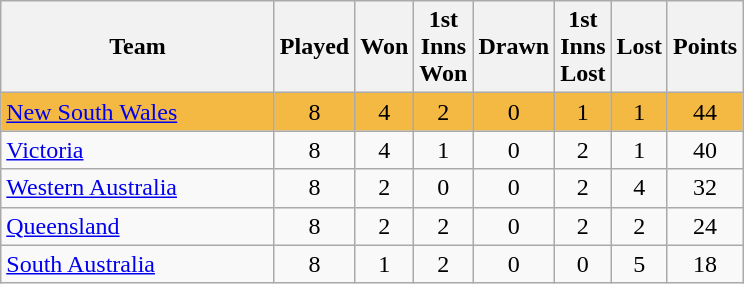<table class="wikitable" style="text-align:center;">
<tr>
<th width=175>Team</th>
<th style="width:30px;" abbr="Played">Played</th>
<th style="width:30px;" abbr="Won">Won</th>
<th style="width:30px;" abbr="1stWon">1st Inns Won</th>
<th style="width:30px;" abbr="Drawn">Drawn</th>
<th style="width:30px;" abbr="1stLost">1st Inns Lost</th>
<th style="width:30px;" abbr="Lost">Lost</th>
<th style="width:30px;" abbr="Points">Points</th>
</tr>
<tr style="background:#f4b942;">
<td style="text-align:left;"><a href='#'>New South Wales</a></td>
<td>8</td>
<td>4</td>
<td>2</td>
<td>0</td>
<td>1</td>
<td>1</td>
<td>44</td>
</tr>
<tr>
<td style="text-align:left;"><a href='#'>Victoria</a></td>
<td>8</td>
<td>4</td>
<td>1</td>
<td>0</td>
<td>2</td>
<td>1</td>
<td>40</td>
</tr>
<tr>
<td style="text-align:left;"><a href='#'>Western Australia</a></td>
<td>8</td>
<td>2</td>
<td>0</td>
<td>0</td>
<td>2</td>
<td>4</td>
<td>32</td>
</tr>
<tr>
<td style="text-align:left;"><a href='#'>Queensland</a></td>
<td>8</td>
<td>2</td>
<td>2</td>
<td>0</td>
<td>2</td>
<td>2</td>
<td>24</td>
</tr>
<tr>
<td style="text-align:left;"><a href='#'>South Australia</a></td>
<td>8</td>
<td>1</td>
<td>2</td>
<td>0</td>
<td>0</td>
<td>5</td>
<td>18</td>
</tr>
</table>
